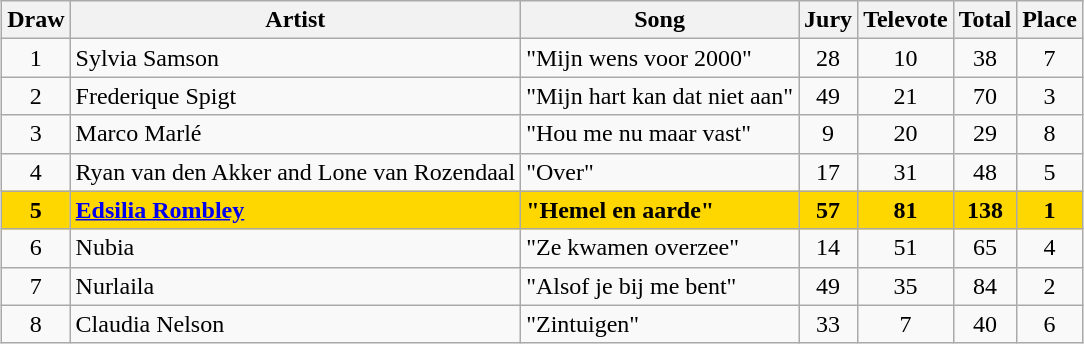<table class="sortable wikitable" style="margin: 1em auto 1em auto; text-align:center">
<tr>
<th>Draw</th>
<th>Artist</th>
<th>Song</th>
<th>Jury</th>
<th>Televote</th>
<th>Total</th>
<th>Place</th>
</tr>
<tr>
<td>1</td>
<td align="left">Sylvia Samson</td>
<td align="left">"Mijn wens voor 2000"</td>
<td>28</td>
<td>10</td>
<td>38</td>
<td>7</td>
</tr>
<tr>
<td>2</td>
<td align="left">Frederique Spigt</td>
<td align="left">"Mijn hart kan dat niet aan"</td>
<td>49</td>
<td>21</td>
<td>70</td>
<td>3</td>
</tr>
<tr>
<td>3</td>
<td align="left">Marco Marlé</td>
<td align="left">"Hou me nu maar vast"</td>
<td>9</td>
<td>20</td>
<td>29</td>
<td>8</td>
</tr>
<tr>
<td>4</td>
<td align="left">Ryan van den Akker and Lone van Rozendaal</td>
<td align="left">"Over"</td>
<td>17</td>
<td>31</td>
<td>48</td>
<td>5</td>
</tr>
<tr style="font-weight:bold; background:gold;">
<td>5</td>
<td align="left"><a href='#'>Edsilia Rombley</a></td>
<td align="left">"Hemel en aarde"</td>
<td>57</td>
<td>81</td>
<td>138</td>
<td>1</td>
</tr>
<tr>
<td>6</td>
<td align="left">Nubia</td>
<td align="left">"Ze kwamen overzee"</td>
<td>14</td>
<td>51</td>
<td>65</td>
<td>4</td>
</tr>
<tr>
<td>7</td>
<td align="left">Nurlaila</td>
<td align="left">"Alsof je bij me bent"</td>
<td>49</td>
<td>35</td>
<td>84</td>
<td>2</td>
</tr>
<tr>
<td>8</td>
<td align="left">Claudia Nelson</td>
<td align="left">"Zintuigen"</td>
<td>33</td>
<td>7</td>
<td>40</td>
<td>6</td>
</tr>
</table>
